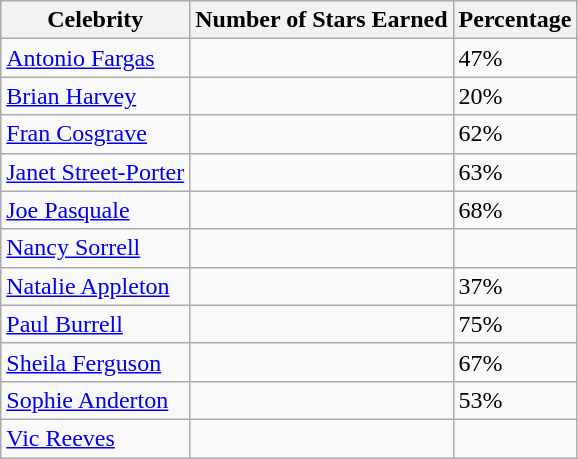<table class=wikitable>
<tr>
<th>Celebrity</th>
<th>Number of Stars Earned</th>
<th>Percentage</th>
</tr>
<tr>
<td><a href='#'>Antonio Fargas</a></td>
<td></td>
<td>47%</td>
</tr>
<tr>
<td><a href='#'>Brian Harvey</a></td>
<td></td>
<td>20%</td>
</tr>
<tr>
<td><a href='#'>Fran Cosgrave</a></td>
<td></td>
<td>62%</td>
</tr>
<tr>
<td><a href='#'>Janet Street-Porter</a></td>
<td></td>
<td>63%</td>
</tr>
<tr>
<td><a href='#'>Joe Pasquale</a></td>
<td></td>
<td>68%</td>
</tr>
<tr>
<td><a href='#'>Nancy Sorrell</a></td>
<td></td>
<td></td>
</tr>
<tr>
<td><a href='#'>Natalie Appleton</a></td>
<td></td>
<td>37%</td>
</tr>
<tr>
<td><a href='#'>Paul Burrell</a></td>
<td></td>
<td>75%</td>
</tr>
<tr>
<td><a href='#'>Sheila Ferguson</a></td>
<td></td>
<td>67%</td>
</tr>
<tr>
<td><a href='#'>Sophie Anderton</a></td>
<td></td>
<td>53%</td>
</tr>
<tr>
<td><a href='#'>Vic Reeves</a></td>
<td></td>
<td></td>
</tr>
</table>
